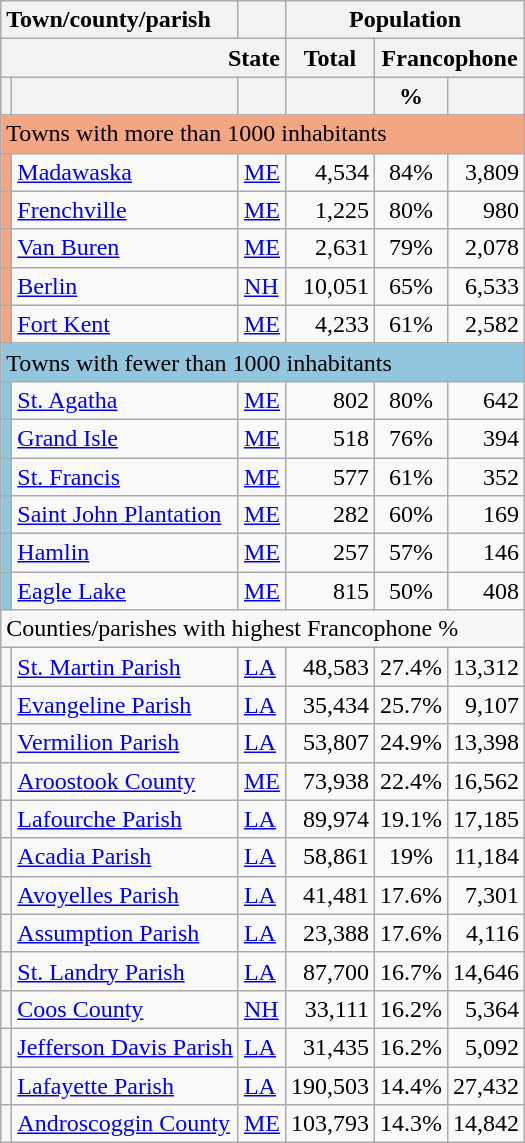<table class="wikitable sortable" style="white-space:nowrap;">
<tr>
<th scope="col" colspan=2 style="text-align: left;">Town/county/parish</th>
<th scope="col"></th>
<th scope="col" colspan=3>Population</th>
</tr>
<tr>
<th scope="col" colspan=3 style="text-align: right;">State</th>
<th scope="col">Total</th>
<th scope="col" colspan=2>Francophone</th>
</tr>
<tr>
<th scope="col" class=unsortable></th>
<th scope="col"></th>
<th scope="col"></th>
<th scope="col"></th>
<th scope="col">%</th>
<th scope="col"></th>
</tr>
<tr style="background-color:#f4a582;" class=sortbottom>
<td colspan=6>Towns with more than 1000 inhabitants</td>
</tr>
<tr>
<td style="background-color:#f4a582;"></td>
<td><a href='#'>Madawaska</a></td>
<td><a href='#'>ME</a></td>
<td style="text-align: right;">4,534</td>
<td style="text-align: center;">84%</td>
<td style="text-align: right;">3,809</td>
</tr>
<tr>
<td style="background-color:#f4a582;"></td>
<td><a href='#'>Frenchville</a></td>
<td><a href='#'>ME</a></td>
<td style="text-align: right;">1,225</td>
<td style="text-align: center;">80%</td>
<td style="text-align: right;">980</td>
</tr>
<tr>
<td style="background-color:#f4a582;"></td>
<td><a href='#'>Van Buren</a></td>
<td><a href='#'>ME</a></td>
<td style="text-align: right;">2,631</td>
<td style="text-align: center;">79%</td>
<td style="text-align: right;">2,078</td>
</tr>
<tr>
<td style="background-color:#f4a582;"></td>
<td><a href='#'>Berlin</a></td>
<td><a href='#'>NH</a></td>
<td style="text-align: right;">10,051</td>
<td style="text-align: center;">65%</td>
<td style="text-align: right;">6,533</td>
</tr>
<tr>
<td style="background-color:#f4a582;"></td>
<td><a href='#'>Fort Kent</a></td>
<td><a href='#'>ME</a></td>
<td style="text-align: right;">4,233</td>
<td style="text-align: center;">61%</td>
<td style="text-align: right;">2,582</td>
</tr>
<tr style="background-color:#92c5de;" class=sortbottom>
<td colspan=6>Towns with fewer than 1000 inhabitants</td>
</tr>
<tr>
<td style="background-color:#92c5de;"></td>
<td><a href='#'>St. Agatha</a></td>
<td><a href='#'>ME</a></td>
<td style="text-align: right;">802</td>
<td style="text-align: center;">80%</td>
<td style="text-align: right;">642</td>
</tr>
<tr>
<td style="background-color:#92c5de;"></td>
<td><a href='#'>Grand Isle</a></td>
<td><a href='#'>ME</a></td>
<td style="text-align: right;">518</td>
<td style="text-align: center;">76%</td>
<td style="text-align: right;">394</td>
</tr>
<tr>
<td style="background-color:#92c5de;"></td>
<td><a href='#'>St. Francis</a></td>
<td><a href='#'>ME</a></td>
<td style="text-align: right;">577</td>
<td style="text-align: center;">61%</td>
<td style="text-align: right;">352</td>
</tr>
<tr>
<td style="background-color:#92c5de;"></td>
<td><a href='#'>Saint John Plantation</a></td>
<td><a href='#'>ME</a></td>
<td style="text-align: right;">282</td>
<td style="text-align: center;">60%</td>
<td style="text-align: right;">169</td>
</tr>
<tr>
<td style="background-color:#92c5de;"></td>
<td><a href='#'>Hamlin</a></td>
<td><a href='#'>ME</a></td>
<td style="text-align: right;">257</td>
<td style="text-align: center;">57%</td>
<td style="text-align: right;">146</td>
</tr>
<tr>
<td style="background-color:#92c5de;"></td>
<td><a href='#'>Eagle Lake</a></td>
<td><a href='#'>ME</a></td>
<td style="text-align: right;">815</td>
<td style="text-align: center;">50%</td>
<td style="text-align: right;">408</td>
</tr>
<tr style="background-color:#f7f7f7;" class=sortbottom>
<td colspan=6>Counties/parishes with highest Francophone %<br><em></em></td>
</tr>
<tr>
<td style="background-color:#f7f7f7;"></td>
<td><a href='#'>St. Martin Parish</a></td>
<td><a href='#'>LA</a></td>
<td style="text-align: right;">48,583</td>
<td style="text-align: center;">27.4%</td>
<td style="text-align: right;">13,312</td>
</tr>
<tr>
<td style="background-color:#f7f7f7;"></td>
<td><a href='#'>Evangeline Parish</a></td>
<td><a href='#'>LA</a></td>
<td style="text-align: right;">35,434</td>
<td style="text-align: center;">25.7%</td>
<td style="text-align: right;">9,107</td>
</tr>
<tr>
<td style="background-color:#f7f7f7;"></td>
<td><a href='#'>Vermilion Parish</a></td>
<td><a href='#'>LA</a></td>
<td style="text-align: right;">53,807</td>
<td style="text-align: center;">24.9%</td>
<td style="text-align: right;">13,398</td>
</tr>
<tr>
<td style="background-color:#f7f7f7;"></td>
<td><a href='#'>Aroostook County</a></td>
<td><a href='#'>ME</a></td>
<td style="text-align: right;">73,938</td>
<td style="text-align: center;">22.4%</td>
<td style="text-align: right;">16,562</td>
</tr>
<tr>
<td style="background-color:#f7f7f7;"></td>
<td><a href='#'>Lafourche Parish</a></td>
<td><a href='#'>LA</a></td>
<td style="text-align: right;">89,974</td>
<td style="text-align: center;">19.1%</td>
<td style="text-align: right;">17,185</td>
</tr>
<tr>
<td style="background-color:#f7f7f7;"></td>
<td><a href='#'>Acadia Parish</a></td>
<td><a href='#'>LA</a></td>
<td style="text-align: right;">58,861</td>
<td style="text-align: center;">19%</td>
<td style="text-align: right;">11,184</td>
</tr>
<tr>
<td style="background-color:#f7f7f7;"></td>
<td><a href='#'>Avoyelles Parish</a></td>
<td><a href='#'>LA</a></td>
<td style="text-align: right;">41,481</td>
<td style="text-align: center;">17.6%</td>
<td style="text-align: right;">7,301</td>
</tr>
<tr>
<td style="background-color:#f7f7f7;"></td>
<td><a href='#'>Assumption Parish</a></td>
<td><a href='#'>LA</a></td>
<td style="text-align: right;">23,388</td>
<td style="text-align: center;">17.6%</td>
<td style="text-align: right;">4,116</td>
</tr>
<tr>
<td style="background-color:#f7f7f7;"></td>
<td><a href='#'>St. Landry Parish</a></td>
<td><a href='#'>LA</a></td>
<td style="text-align: right;">87,700</td>
<td style="text-align: center;">16.7%</td>
<td style="text-align: right;">14,646</td>
</tr>
<tr>
<td style="background-color:#f7f7f7;"></td>
<td><a href='#'>Coos County</a></td>
<td><a href='#'>NH</a></td>
<td style="text-align: right;">33,111</td>
<td style="text-align: center;">16.2%</td>
<td style="text-align: right;">5,364</td>
</tr>
<tr>
<td style="background-color:#f7f7f7;"></td>
<td><a href='#'>Jefferson Davis Parish</a></td>
<td><a href='#'>LA</a></td>
<td style="text-align: right;">31,435</td>
<td style="text-align: center;">16.2%</td>
<td style="text-align: right;">5,092</td>
</tr>
<tr>
<td style="background-color:#f7f7f7;"></td>
<td><a href='#'>Lafayette Parish</a></td>
<td><a href='#'>LA</a></td>
<td style="text-align: right;">190,503</td>
<td style="text-align: center;">14.4%</td>
<td style="text-align: right;">27,432</td>
</tr>
<tr>
<td style="background-color:#f7f7f7;"></td>
<td><a href='#'>Androscoggin County</a></td>
<td><a href='#'>ME</a></td>
<td style="text-align: right;">103,793</td>
<td style="text-align: center;">14.3%</td>
<td style="text-align: right;">14,842</td>
</tr>
</table>
